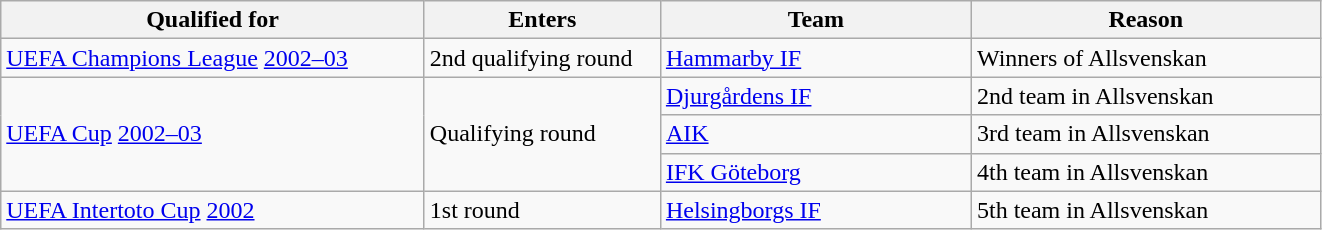<table class="wikitable" style="text-align: left;">
<tr>
<th style="width: 275px;">Qualified for</th>
<th style="width: 150px;">Enters</th>
<th style="width: 200px;">Team</th>
<th style="width: 225px;">Reason</th>
</tr>
<tr>
<td><a href='#'>UEFA Champions League</a> <a href='#'>2002–03</a></td>
<td>2nd qualifying round</td>
<td><a href='#'>Hammarby IF</a></td>
<td>Winners of Allsvenskan</td>
</tr>
<tr>
<td rowspan=3><a href='#'>UEFA Cup</a> <a href='#'>2002–03</a></td>
<td rowspan=3>Qualifying round</td>
<td><a href='#'>Djurgårdens IF</a></td>
<td>2nd team in Allsvenskan</td>
</tr>
<tr>
<td><a href='#'>AIK</a></td>
<td>3rd team in Allsvenskan</td>
</tr>
<tr>
<td><a href='#'>IFK Göteborg</a></td>
<td>4th team in Allsvenskan</td>
</tr>
<tr>
<td><a href='#'>UEFA Intertoto Cup</a> <a href='#'>2002</a></td>
<td>1st round</td>
<td><a href='#'>Helsingborgs IF</a></td>
<td>5th team in Allsvenskan</td>
</tr>
</table>
